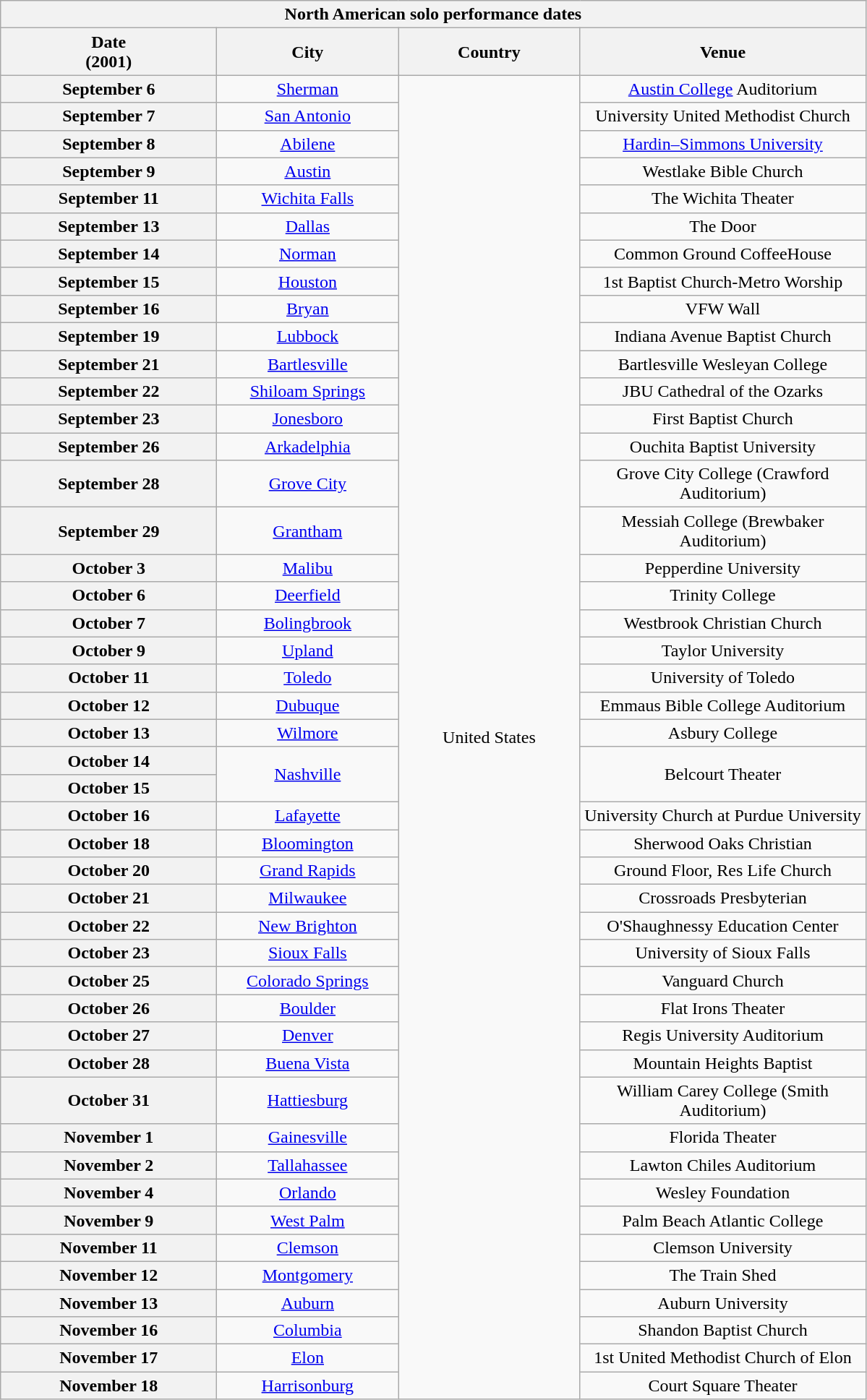<table class="wikitable plainrowheaders collapsible collapsed" style="text-align:center;">
<tr>
<th colspan="4">North American solo performance dates</th>
</tr>
<tr>
<th scope="col" style="width:12em;">Date<br>(2001)</th>
<th scope="col" style="width:10em;">City</th>
<th scope="col" style="width:10em;">Country</th>
<th scope="col" style="width:16em;">Venue</th>
</tr>
<tr>
<th scope="row" style="text-align:center;">September 6</th>
<td><a href='#'>Sherman</a></td>
<td rowspan="46">United States</td>
<td><a href='#'>Austin College</a> Auditorium</td>
</tr>
<tr>
<th scope="row" style="text-align:center;">September 7</th>
<td><a href='#'>San Antonio</a></td>
<td>University United Methodist Church</td>
</tr>
<tr>
<th scope="row" style="text-align:center;">September 8</th>
<td><a href='#'>Abilene</a></td>
<td><a href='#'>Hardin–Simmons University</a></td>
</tr>
<tr>
<th scope="row" style="text-align:center;">September 9</th>
<td><a href='#'>Austin</a></td>
<td>Westlake Bible Church</td>
</tr>
<tr>
<th scope="row" style="text-align:center;">September 11</th>
<td><a href='#'>Wichita Falls</a></td>
<td>The Wichita Theater</td>
</tr>
<tr>
<th scope="row" style="text-align:center;">September 13</th>
<td><a href='#'>Dallas</a></td>
<td>The Door</td>
</tr>
<tr>
<th scope="row" style="text-align:center;">September 14</th>
<td><a href='#'>Norman</a></td>
<td>Common Ground CoffeeHouse</td>
</tr>
<tr>
<th scope="row" style="text-align:center;">September 15</th>
<td><a href='#'>Houston</a></td>
<td>1st Baptist Church-Metro Worship</td>
</tr>
<tr>
<th scope="row" style="text-align:center;">September 16</th>
<td><a href='#'>Bryan</a></td>
<td>VFW Wall</td>
</tr>
<tr>
<th scope="row" style="text-align:center;">September 19</th>
<td><a href='#'>Lubbock</a></td>
<td>Indiana Avenue Baptist Church</td>
</tr>
<tr>
<th scope="row" style="text-align:center;">September 21</th>
<td><a href='#'>Bartlesville</a></td>
<td>Bartlesville Wesleyan College</td>
</tr>
<tr>
<th scope="row" style="text-align:center;">September 22</th>
<td><a href='#'>Shiloam Springs</a></td>
<td>JBU Cathedral of the Ozarks</td>
</tr>
<tr>
<th scope="row" style="text-align:center;">September 23</th>
<td><a href='#'>Jonesboro</a></td>
<td>First Baptist Church</td>
</tr>
<tr>
<th scope="row" style="text-align:center;">September 26</th>
<td><a href='#'>Arkadelphia</a></td>
<td>Ouchita Baptist University</td>
</tr>
<tr>
<th scope="row" style="text-align:center;">September 28</th>
<td><a href='#'>Grove City</a></td>
<td>Grove City College (Crawford Auditorium)</td>
</tr>
<tr>
<th scope="row" style="text-align:center;">September 29</th>
<td><a href='#'>Grantham</a></td>
<td>Messiah College (Brewbaker Auditorium)</td>
</tr>
<tr>
<th scope="row" style="text-align:center;">October 3</th>
<td><a href='#'>Malibu</a></td>
<td>Pepperdine University</td>
</tr>
<tr>
<th scope="row" style="text-align:center;">October 6</th>
<td><a href='#'>Deerfield</a></td>
<td>Trinity College</td>
</tr>
<tr>
<th scope="row" style="text-align:center;">October 7</th>
<td><a href='#'>Bolingbrook</a></td>
<td>Westbrook Christian Church</td>
</tr>
<tr>
<th scope="row" style="text-align:center;">October 9</th>
<td><a href='#'>Upland</a></td>
<td>Taylor University</td>
</tr>
<tr>
<th scope="row" style="text-align:center;">October 11</th>
<td><a href='#'>Toledo</a></td>
<td>University of Toledo</td>
</tr>
<tr>
<th scope="row" style="text-align:center;">October 12</th>
<td><a href='#'>Dubuque</a></td>
<td>Emmaus Bible College Auditorium</td>
</tr>
<tr>
<th scope="row" style="text-align:center;">October 13</th>
<td><a href='#'>Wilmore</a></td>
<td>Asbury College</td>
</tr>
<tr>
<th scope="row" style="text-align:center;">October 14</th>
<td rowspan="2"><a href='#'>Nashville</a></td>
<td rowspan="2">Belcourt Theater</td>
</tr>
<tr>
<th scope="row" style="text-align:center;">October 15</th>
</tr>
<tr>
<th scope="row" style="text-align:center;">October 16</th>
<td><a href='#'>Lafayette</a></td>
<td>University Church at Purdue University</td>
</tr>
<tr>
<th scope="row" style="text-align:center;">October 18</th>
<td><a href='#'>Bloomington</a></td>
<td>Sherwood Oaks Christian</td>
</tr>
<tr>
<th scope="row" style="text-align:center;">October 20</th>
<td><a href='#'>Grand Rapids</a></td>
<td>Ground Floor, Res Life Church</td>
</tr>
<tr>
<th scope="row" style="text-align:center;">October 21</th>
<td><a href='#'>Milwaukee</a></td>
<td>Crossroads Presbyterian</td>
</tr>
<tr>
<th scope="row" style="text-align:center;">October 22</th>
<td><a href='#'>New Brighton</a></td>
<td>O'Shaughnessy Education Center</td>
</tr>
<tr>
<th scope="row" style="text-align:center;">October 23</th>
<td><a href='#'>Sioux Falls</a></td>
<td>University of Sioux Falls</td>
</tr>
<tr>
<th scope="row" style="text-align:center;">October 25</th>
<td><a href='#'>Colorado Springs</a></td>
<td>Vanguard Church</td>
</tr>
<tr>
<th scope="row" style="text-align:center;">October 26</th>
<td><a href='#'>Boulder</a></td>
<td>Flat Irons Theater</td>
</tr>
<tr>
<th scope="row" style="text-align:center;">October 27</th>
<td><a href='#'>Denver</a></td>
<td>Regis University Auditorium</td>
</tr>
<tr>
<th scope="row" style="text-align:center;">October 28</th>
<td><a href='#'>Buena Vista</a></td>
<td>Mountain Heights Baptist</td>
</tr>
<tr>
<th scope="row" style="text-align:center;">October 31</th>
<td><a href='#'>Hattiesburg</a></td>
<td>William Carey College (Smith Auditorium)</td>
</tr>
<tr>
<th scope="row" style="text-align:center;">November 1</th>
<td><a href='#'>Gainesville</a></td>
<td>Florida Theater</td>
</tr>
<tr>
<th scope="row" style="text-align:center;">November 2</th>
<td><a href='#'>Tallahassee</a></td>
<td>Lawton Chiles Auditorium</td>
</tr>
<tr>
<th scope="row" style="text-align:center;">November 4</th>
<td><a href='#'>Orlando</a></td>
<td>Wesley Foundation</td>
</tr>
<tr>
<th scope="row" style="text-align:center;">November 9</th>
<td><a href='#'>West Palm</a></td>
<td>Palm Beach Atlantic College</td>
</tr>
<tr>
<th scope="row" style="text-align:center;">November 11</th>
<td><a href='#'>Clemson</a></td>
<td>Clemson University</td>
</tr>
<tr>
<th scope="row" style="text-align:center;">November 12</th>
<td><a href='#'>Montgomery</a></td>
<td>The Train Shed</td>
</tr>
<tr>
<th scope="row" style="text-align:center;">November 13</th>
<td><a href='#'>Auburn</a></td>
<td>Auburn University</td>
</tr>
<tr>
<th scope="row" style="text-align:center;">November 16</th>
<td><a href='#'>Columbia</a></td>
<td>Shandon Baptist Church</td>
</tr>
<tr>
<th scope="row" style="text-align:center;">November 17</th>
<td><a href='#'>Elon</a></td>
<td>1st United Methodist Church of Elon</td>
</tr>
<tr>
<th scope="row" style="text-align:center;">November 18</th>
<td><a href='#'>Harrisonburg</a></td>
<td>Court Square Theater</td>
</tr>
</table>
